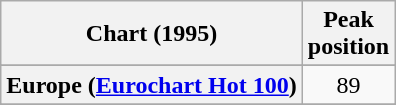<table class="wikitable sortable plainrowheaders" style="text-align:center">
<tr>
<th scope="col">Chart (1995)</th>
<th scope="col">Peak<br>position</th>
</tr>
<tr>
</tr>
<tr>
<th scope="row">Europe (<a href='#'>Eurochart Hot 100</a>)</th>
<td>89</td>
</tr>
<tr>
</tr>
<tr>
</tr>
<tr>
</tr>
<tr>
</tr>
</table>
